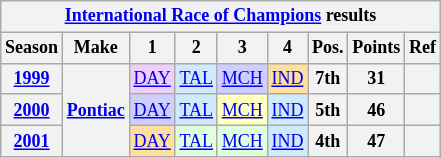<table class="wikitable" style="text-align:center; font-size:75%">
<tr>
<th colspan=9><a href='#'>International Race of Champions</a> results</th>
</tr>
<tr>
<th>Season</th>
<th>Make</th>
<th>1</th>
<th>2</th>
<th>3</th>
<th>4</th>
<th>Pos.</th>
<th>Points</th>
<th>Ref</th>
</tr>
<tr>
<th><a href='#'>1999</a></th>
<th rowspan=3><a href='#'>Pontiac</a></th>
<td style="background:#EFCFFF;"><a href='#'>DAY</a><br></td>
<td style="background:#CFEAFF;"><a href='#'>TAL</a><br></td>
<td style="background:#CFCFFF;"><a href='#'>MCH</a><br></td>
<td style="background:#FFDF9F;"><a href='#'>IND</a><br></td>
<th>7th</th>
<th>31</th>
<th></th>
</tr>
<tr>
<th><a href='#'>2000</a></th>
<td style="background:#CFCFFF;"><a href='#'>DAY</a><br></td>
<td style="background:#CFEAFF;"><a href='#'>TAL</a><br></td>
<td style="background:#FFFFBF;"><a href='#'>MCH</a><br></td>
<td style="background:#CFEAFF;"><a href='#'>IND</a><br></td>
<th>5th</th>
<th>46</th>
<th></th>
</tr>
<tr>
<th><a href='#'>2001</a></th>
<td style="background:#FFDF9F;"><a href='#'>DAY</a><br></td>
<td style="background:#DFFFDF;"><a href='#'>TAL</a><br></td>
<td style="background:#DFFFDF;"><a href='#'>MCH</a><br></td>
<td style="background:#CFEAFF;"><a href='#'>IND</a><br></td>
<th>4th</th>
<th>47</th>
<th></th>
</tr>
</table>
